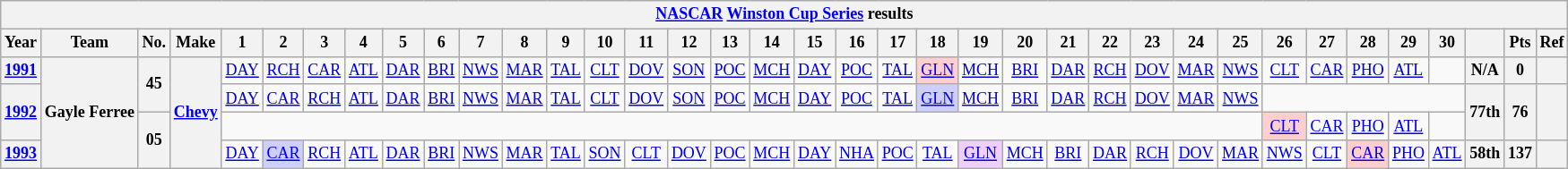<table class="wikitable" style="text-align:center; font-size:75%">
<tr>
<th colspan=45><a href='#'>NASCAR</a> <a href='#'>Winston Cup Series</a> results</th>
</tr>
<tr>
<th>Year</th>
<th>Team</th>
<th>No.</th>
<th>Make</th>
<th>1</th>
<th>2</th>
<th>3</th>
<th>4</th>
<th>5</th>
<th>6</th>
<th>7</th>
<th>8</th>
<th>9</th>
<th>10</th>
<th>11</th>
<th>12</th>
<th>13</th>
<th>14</th>
<th>15</th>
<th>16</th>
<th>17</th>
<th>18</th>
<th>19</th>
<th>20</th>
<th>21</th>
<th>22</th>
<th>23</th>
<th>24</th>
<th>25</th>
<th>26</th>
<th>27</th>
<th>28</th>
<th>29</th>
<th>30</th>
<th></th>
<th>Pts</th>
<th>Ref</th>
</tr>
<tr>
<th><a href='#'>1991</a></th>
<th rowspan=4>Gayle Ferree</th>
<th rowspan=2>45</th>
<th rowspan=4><a href='#'>Chevy</a></th>
<td><a href='#'>DAY</a></td>
<td><a href='#'>RCH</a></td>
<td><a href='#'>CAR</a></td>
<td><a href='#'>ATL</a></td>
<td><a href='#'>DAR</a></td>
<td><a href='#'>BRI</a></td>
<td><a href='#'>NWS</a></td>
<td><a href='#'>MAR</a></td>
<td><a href='#'>TAL</a></td>
<td><a href='#'>CLT</a></td>
<td><a href='#'>DOV</a></td>
<td><a href='#'>SON</a></td>
<td><a href='#'>POC</a></td>
<td><a href='#'>MCH</a></td>
<td><a href='#'>DAY</a></td>
<td><a href='#'>POC</a></td>
<td><a href='#'>TAL</a></td>
<td style="background:#FFCFCF;"><a href='#'>GLN</a><br></td>
<td><a href='#'>MCH</a></td>
<td><a href='#'>BRI</a></td>
<td><a href='#'>DAR</a></td>
<td><a href='#'>RCH</a></td>
<td><a href='#'>DOV</a></td>
<td><a href='#'>MAR</a></td>
<td><a href='#'>NWS</a></td>
<td><a href='#'>CLT</a></td>
<td><a href='#'>CAR</a></td>
<td><a href='#'>PHO</a></td>
<td><a href='#'>ATL</a></td>
<td></td>
<th>N/A</th>
<th>0</th>
<th></th>
</tr>
<tr>
<th rowspan=2><a href='#'>1992</a></th>
<td><a href='#'>DAY</a></td>
<td><a href='#'>CAR</a></td>
<td><a href='#'>RCH</a></td>
<td><a href='#'>ATL</a></td>
<td><a href='#'>DAR</a></td>
<td><a href='#'>BRI</a></td>
<td><a href='#'>NWS</a></td>
<td><a href='#'>MAR</a></td>
<td><a href='#'>TAL</a></td>
<td><a href='#'>CLT</a></td>
<td><a href='#'>DOV</a></td>
<td><a href='#'>SON</a></td>
<td><a href='#'>POC</a></td>
<td><a href='#'>MCH</a></td>
<td><a href='#'>DAY</a></td>
<td><a href='#'>POC</a></td>
<td><a href='#'>TAL</a></td>
<td style="background:#CFCFFF;"><a href='#'>GLN</a><br></td>
<td><a href='#'>MCH</a></td>
<td><a href='#'>BRI</a></td>
<td><a href='#'>DAR</a></td>
<td><a href='#'>RCH</a></td>
<td><a href='#'>DOV</a></td>
<td><a href='#'>MAR</a></td>
<td><a href='#'>NWS</a></td>
<td colspan=5></td>
<th rowspan=2>77th</th>
<th rowspan=2>76</th>
<th rowspan=2></th>
</tr>
<tr>
<th rowspan=2>05</th>
<td colspan=25></td>
<td style="background:#FFCFCF;"><a href='#'>CLT</a><br></td>
<td><a href='#'>CAR</a></td>
<td><a href='#'>PHO</a></td>
<td><a href='#'>ATL</a></td>
<td></td>
</tr>
<tr>
<th><a href='#'>1993</a></th>
<td><a href='#'>DAY</a></td>
<td style="background:#CFCFFF;"><a href='#'>CAR</a><br></td>
<td><a href='#'>RCH</a></td>
<td><a href='#'>ATL</a></td>
<td><a href='#'>DAR</a></td>
<td><a href='#'>BRI</a></td>
<td><a href='#'>NWS</a></td>
<td><a href='#'>MAR</a></td>
<td><a href='#'>TAL</a></td>
<td><a href='#'>SON</a></td>
<td><a href='#'>CLT</a></td>
<td><a href='#'>DOV</a></td>
<td><a href='#'>POC</a></td>
<td><a href='#'>MCH</a></td>
<td><a href='#'>DAY</a></td>
<td><a href='#'>NHA</a></td>
<td><a href='#'>POC</a></td>
<td><a href='#'>TAL</a></td>
<td style="background:#EFCFFF;"><a href='#'>GLN</a><br></td>
<td><a href='#'>MCH</a></td>
<td><a href='#'>BRI</a></td>
<td><a href='#'>DAR</a></td>
<td><a href='#'>RCH</a></td>
<td><a href='#'>DOV</a></td>
<td><a href='#'>MAR</a></td>
<td><a href='#'>NWS</a></td>
<td><a href='#'>CLT</a></td>
<td style="background:#FFCFCF;"><a href='#'>CAR</a><br></td>
<td><a href='#'>PHO</a></td>
<td><a href='#'>ATL</a></td>
<th>58th</th>
<th>137</th>
<th></th>
</tr>
</table>
